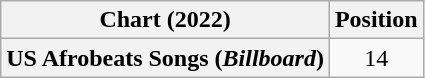<table class="wikitable plainrowheaders" style="text-align:center">
<tr>
<th scope="col">Chart (2022)</th>
<th scope="col">Position</th>
</tr>
<tr>
<th scope="row">US Afrobeats Songs (<em>Billboard</em>)</th>
<td>14</td>
</tr>
</table>
